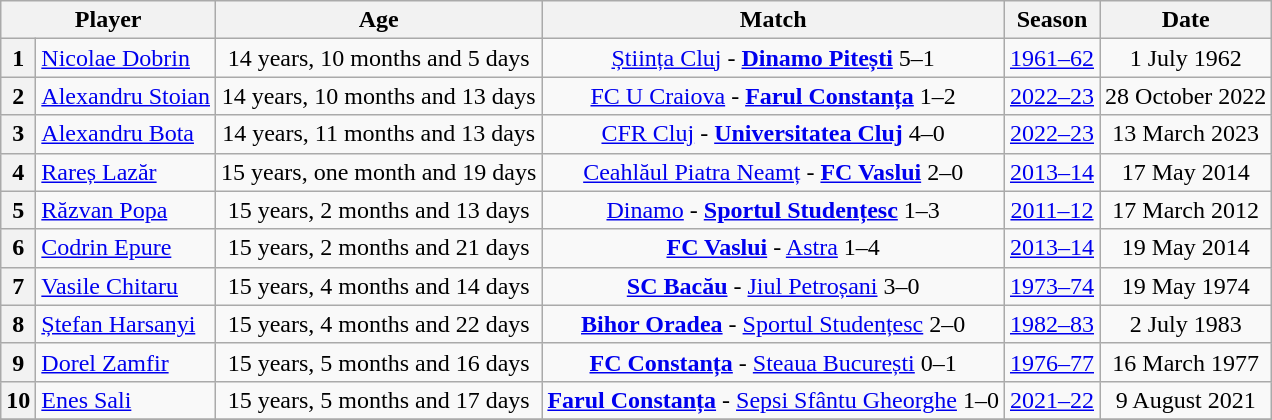<table class="wikitable sortable" style="text-align:left;">
<tr>
<th colspan="2" style="text-align:center;">Player</th>
<th style="text-align:center;">Age</th>
<th style="text-align:center;" abbr="Club">Match</th>
<th style="text-align:center;">Season</th>
<th style="text-align:center;">Date</th>
</tr>
<tr>
<th>1</th>
<td> <a href='#'>Nicolae Dobrin</a></td>
<td style="text-align:center;">14 years, 10 months and 5 days</td>
<td style="text-align:center;"><a href='#'>Știința Cluj</a> - <strong><a href='#'>Dinamo Pitești</a></strong> 5–1</td>
<td style="text-align:center;"><a href='#'>1961–62</a></td>
<td style="text-align:center;">1 July 1962</td>
</tr>
<tr>
<th>2</th>
<td> <a href='#'>Alexandru Stoian</a></td>
<td style="text-align:center;">14 years, 10 months and 13 days</td>
<td style="text-align:center;"><a href='#'>FC U Craiova</a> - <strong><a href='#'>Farul Constanța</a></strong> 1–2</td>
<td style="text-align:center;"><a href='#'>2022–23</a></td>
<td style="text-align:center;">28 October 2022</td>
</tr>
<tr>
<th>3</th>
<td> <a href='#'>Alexandru Bota</a></td>
<td style="text-align:center;">14 years, 11 months and 13 days</td>
<td style="text-align:center;"><a href='#'>CFR Cluj</a> - <strong><a href='#'>Universitatea Cluj</a></strong> 4–0</td>
<td style="text-align:center;"><a href='#'>2022–23</a></td>
<td style="text-align:center;">13 March 2023</td>
</tr>
<tr>
<th>4</th>
<td> <a href='#'>Rareș Lazăr</a></td>
<td style="text-align:center;">15 years, one month and 19 days</td>
<td style="text-align:center;"><a href='#'>Ceahlăul Piatra Neamț</a> - <strong><a href='#'>FC Vaslui</a></strong> 2–0</td>
<td style="text-align:center;"><a href='#'>2013–14</a></td>
<td style="text-align:center;">17 May 2014</td>
</tr>
<tr>
<th>5</th>
<td> <a href='#'>Răzvan Popa</a></td>
<td style="text-align:center;">15 years, 2 months and 13 days</td>
<td style="text-align:center;"><a href='#'>Dinamo</a> - <strong><a href='#'>Sportul Studențesc</a></strong> 1–3</td>
<td style="text-align:center;"><a href='#'>2011–12</a></td>
<td style="text-align:center;">17 March 2012</td>
</tr>
<tr>
<th>6</th>
<td> <a href='#'>Codrin Epure</a></td>
<td style="text-align:center;">15 years, 2 months and 21 days</td>
<td style="text-align:center;"><strong><a href='#'>FC Vaslui</a></strong> - <a href='#'>Astra</a> 1–4</td>
<td style="text-align:center;"><a href='#'>2013–14</a></td>
<td style="text-align:center;">19 May 2014</td>
</tr>
<tr>
<th>7</th>
<td> <a href='#'>Vasile Chitaru</a></td>
<td style="text-align:center;">15 years, 4 months and 14 days</td>
<td style="text-align:center;"><strong><a href='#'>SC Bacău</a></strong> - <a href='#'>Jiul Petroșani</a> 3–0</td>
<td style="text-align:center;"><a href='#'>1973–74</a></td>
<td style="text-align:center;">19 May 1974</td>
</tr>
<tr>
<th>8</th>
<td> <a href='#'>Ștefan Harsanyi</a></td>
<td style="text-align:center;">15 years, 4 months and 22 days</td>
<td style="text-align:center;"><strong><a href='#'>Bihor Oradea</a></strong> - <a href='#'>Sportul Studențesc</a> 2–0</td>
<td style="text-align:center;"><a href='#'>1982–83</a></td>
<td style="text-align:center;">2 July 1983</td>
</tr>
<tr>
<th>9</th>
<td> <a href='#'>Dorel Zamfir</a></td>
<td style="text-align:center;">15 years, 5 months and 16 days</td>
<td style="text-align:center;"><strong><a href='#'>FC Constanța</a></strong> - <a href='#'>Steaua București</a> 0–1</td>
<td style="text-align:center;"><a href='#'>1976–77</a></td>
<td style="text-align:center;">16 March 1977</td>
</tr>
<tr>
<th>10</th>
<td> <a href='#'>Enes Sali</a></td>
<td style="text-align:center;">15 years, 5 months and 17 days</td>
<td style="text-align:center;"><strong><a href='#'>Farul Constanța</a></strong> - <a href='#'>Sepsi Sfântu Gheorghe</a> 1–0</td>
<td style="text-align:center;"><a href='#'>2021–22</a></td>
<td style="text-align:center;">9 August 2021</td>
</tr>
<tr>
</tr>
</table>
